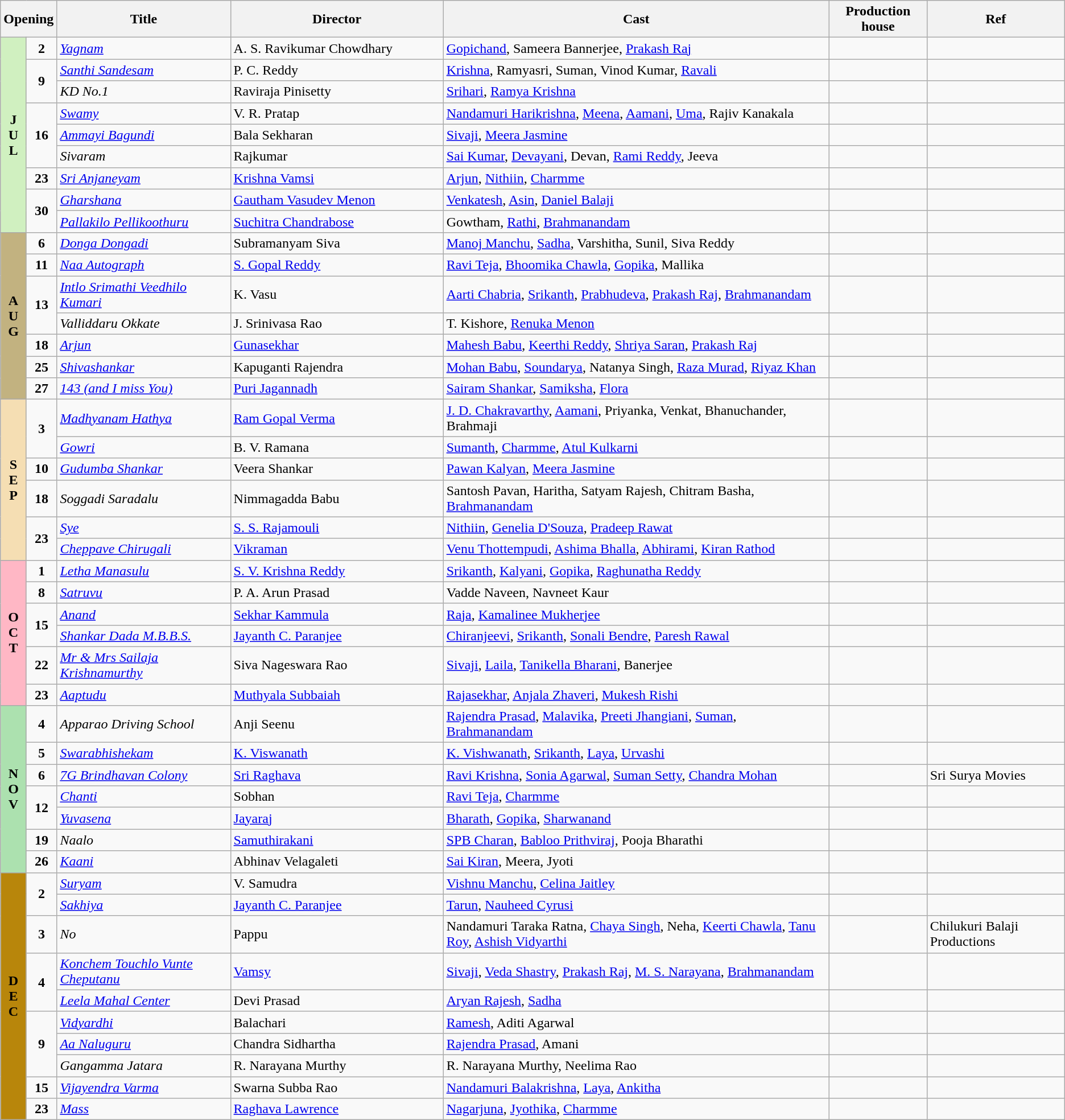<table class="wikitable sortable">
<tr style="background:#blue; text-align:center;">
<th colspan="2">Opening</th>
<th>Title</th>
<th style="width:20%;"><strong>Director</strong></th>
<th>Cast</th>
<th>Production house</th>
<th>Ref</th>
</tr>
<tr July!>
<td rowspan="9" style="text-align:center; background: #d0f0c0; textcolor:#000;"><strong>J<br>U<br>L</strong></td>
<td style="text-align:center;"><strong>2</strong></td>
<td><em><a href='#'>Yagnam</a></em></td>
<td>A. S. Ravikumar Chowdhary</td>
<td><a href='#'>Gopichand</a>, Sameera Bannerjee, <a href='#'>Prakash Raj</a></td>
<td></td>
<td></td>
</tr>
<tr>
<td rowspan="2" style="text-align:center;"><strong>9</strong></td>
<td><em><a href='#'>Santhi Sandesam</a></em></td>
<td>P. C. Reddy</td>
<td><a href='#'>Krishna</a>, Ramyasri, Suman, Vinod Kumar, <a href='#'>Ravali</a></td>
<td></td>
<td></td>
</tr>
<tr>
<td><em>KD No.1</em></td>
<td>Raviraja Pinisetty</td>
<td><a href='#'>Srihari</a>, <a href='#'>Ramya Krishna</a></td>
<td></td>
<td></td>
</tr>
<tr>
<td rowspan="3" style="text-align:center;"><strong>16</strong></td>
<td><em><a href='#'>Swamy</a></em></td>
<td>V. R. Pratap</td>
<td><a href='#'>Nandamuri Harikrishna</a>, <a href='#'>Meena</a>, <a href='#'>Aamani</a>, <a href='#'>Uma</a>, Rajiv Kanakala</td>
<td></td>
<td></td>
</tr>
<tr>
<td><em><a href='#'>Ammayi Bagundi</a></em></td>
<td>Bala Sekharan</td>
<td><a href='#'>Sivaji</a>, <a href='#'>Meera Jasmine</a></td>
<td></td>
<td></td>
</tr>
<tr>
<td><em>Sivaram</em></td>
<td>Rajkumar</td>
<td><a href='#'>Sai Kumar</a>, <a href='#'>Devayani</a>, Devan, <a href='#'>Rami Reddy</a>, Jeeva</td>
<td></td>
<td></td>
</tr>
<tr>
<td style="text-align:center;"><strong>23</strong></td>
<td><em><a href='#'>Sri Anjaneyam</a></em></td>
<td><a href='#'>Krishna Vamsi</a></td>
<td><a href='#'>Arjun</a>, <a href='#'>Nithiin</a>, <a href='#'>Charmme</a></td>
<td></td>
<td></td>
</tr>
<tr>
<td rowspan="2" style="text-align:center;"><strong>30</strong></td>
<td><em><a href='#'>Gharshana</a></em></td>
<td><a href='#'>Gautham Vasudev Menon</a></td>
<td><a href='#'>Venkatesh</a>, <a href='#'>Asin</a>, <a href='#'>Daniel Balaji</a></td>
<td></td>
<td></td>
</tr>
<tr>
<td><em><a href='#'>Pallakilo Pellikoothuru</a></em></td>
<td><a href='#'>Suchitra Chandrabose</a></td>
<td>Gowtham, <a href='#'>Rathi</a>, <a href='#'>Brahmanandam</a></td>
<td></td>
<td></td>
</tr>
<tr August!>
<td rowspan="7" style="text-align:center; background:#c2b280;"><strong>A<br>U<br>G</strong></td>
<td style="text-align:center;"><strong>6</strong></td>
<td><em><a href='#'>Donga Dongadi</a></em></td>
<td>Subramanyam Siva</td>
<td><a href='#'>Manoj Manchu</a>, <a href='#'>Sadha</a>, Varshitha, Sunil, Siva Reddy</td>
<td></td>
<td></td>
</tr>
<tr>
<td style="text-align:center;"><strong>11</strong></td>
<td><em><a href='#'>Naa Autograph</a></em></td>
<td><a href='#'>S. Gopal Reddy</a></td>
<td><a href='#'>Ravi Teja</a>, <a href='#'>Bhoomika Chawla</a>, <a href='#'>Gopika</a>, Mallika</td>
<td></td>
<td></td>
</tr>
<tr>
<td rowspan="2" style="text-align:center;"><strong>13</strong></td>
<td><em><a href='#'>Intlo Srimathi Veedhilo Kumari</a></em></td>
<td>K. Vasu</td>
<td><a href='#'>Aarti Chabria</a>, <a href='#'>Srikanth</a>, <a href='#'>Prabhudeva</a>, <a href='#'>Prakash Raj</a>, <a href='#'>Brahmanandam</a></td>
<td></td>
<td></td>
</tr>
<tr>
<td><em>Valliddaru Okkate</em></td>
<td>J. Srinivasa Rao</td>
<td>T. Kishore, <a href='#'>Renuka Menon</a></td>
<td></td>
<td></td>
</tr>
<tr>
<td style="text-align:center;"><strong>18</strong></td>
<td><em><a href='#'>Arjun</a></em></td>
<td><a href='#'>Gunasekhar</a></td>
<td><a href='#'>Mahesh Babu</a>, <a href='#'>Keerthi Reddy</a>, <a href='#'>Shriya Saran</a>, <a href='#'>Prakash Raj</a></td>
<td></td>
<td></td>
</tr>
<tr>
<td style="text-align:center;"><strong>25</strong></td>
<td><em><a href='#'>Shivashankar</a></em></td>
<td>Kapuganti Rajendra</td>
<td><a href='#'>Mohan Babu</a>, <a href='#'>Soundarya</a>, Natanya Singh, <a href='#'>Raza Murad</a>, <a href='#'>Riyaz Khan</a></td>
<td></td>
<td></td>
</tr>
<tr>
<td style="text-align:center;"><strong>27</strong></td>
<td><em><a href='#'>143 (and I miss You)</a></em></td>
<td><a href='#'>Puri Jagannadh</a></td>
<td><a href='#'>Sairam Shankar</a>, <a href='#'>Samiksha</a>, <a href='#'>Flora</a></td>
<td></td>
<td></td>
</tr>
<tr September!>
<td rowspan="6" style="text-align:center; background:wheat; textcolor:#000;"><strong>S<br>E<br>P</strong></td>
<td rowspan="2" style="text-align:center;"><strong>3</strong></td>
<td><em><a href='#'>Madhyanam Hathya</a></em></td>
<td><a href='#'>Ram Gopal Verma</a></td>
<td><a href='#'>J. D. Chakravarthy</a>, <a href='#'>Aamani</a>, Priyanka, Venkat, Bhanuchander, Brahmaji</td>
<td></td>
<td></td>
</tr>
<tr>
<td><em><a href='#'>Gowri</a></em></td>
<td>B. V. Ramana</td>
<td><a href='#'>Sumanth</a>, <a href='#'>Charmme</a>, <a href='#'>Atul Kulkarni</a></td>
<td></td>
<td></td>
</tr>
<tr>
<td style="text-align:center;"><strong>10</strong></td>
<td><em><a href='#'>Gudumba Shankar</a></em></td>
<td>Veera Shankar</td>
<td><a href='#'>Pawan Kalyan</a>, <a href='#'>Meera Jasmine</a></td>
<td></td>
<td></td>
</tr>
<tr>
<td style="text-align:center;"><strong>18</strong></td>
<td><em>Soggadi Saradalu</em></td>
<td>Nimmagadda Babu</td>
<td>Santosh Pavan, Haritha, Satyam Rajesh, Chitram Basha, <a href='#'>Brahmanandam</a></td>
<td></td>
<td></td>
</tr>
<tr>
<td rowspan="2" style="text-align:center;"><strong>23</strong></td>
<td><em><a href='#'>Sye</a></em></td>
<td><a href='#'>S. S. Rajamouli</a></td>
<td><a href='#'>Nithiin</a>, <a href='#'>Genelia D'Souza</a>, <a href='#'>Pradeep Rawat</a></td>
<td></td>
<td></td>
</tr>
<tr>
<td><em><a href='#'>Cheppave Chirugali</a></em></td>
<td><a href='#'>Vikraman</a></td>
<td><a href='#'>Venu Thottempudi</a>, <a href='#'>Ashima Bhalla</a>, <a href='#'>Abhirami</a>, <a href='#'>Kiran Rathod</a></td>
<td></td>
<td></td>
</tr>
<tr October!>
<td rowspan="6" style="text-align:center; background:#ffb7c5;"><strong>O<br>C<br>T</strong></td>
<td style="text-align:center;"><strong>1</strong></td>
<td><em><a href='#'>Letha Manasulu</a></em></td>
<td><a href='#'>S. V. Krishna Reddy</a></td>
<td><a href='#'>Srikanth</a>, <a href='#'>Kalyani</a>, <a href='#'>Gopika</a>, <a href='#'>Raghunatha Reddy</a></td>
<td></td>
<td></td>
</tr>
<tr>
<td style="text-align:center;"><strong>8</strong></td>
<td><em><a href='#'>Satruvu</a></em></td>
<td>P. A. Arun Prasad</td>
<td>Vadde Naveen, Navneet Kaur</td>
<td></td>
<td></td>
</tr>
<tr>
<td rowspan="2" style="text-align:center;"><strong>15</strong></td>
<td><em><a href='#'>Anand</a></em></td>
<td><a href='#'>Sekhar Kammula</a></td>
<td><a href='#'>Raja</a>, <a href='#'>Kamalinee Mukherjee</a></td>
<td></td>
<td></td>
</tr>
<tr>
<td><em><a href='#'>Shankar Dada M.B.B.S.</a></em></td>
<td><a href='#'>Jayanth C. Paranjee</a></td>
<td><a href='#'>Chiranjeevi</a>, <a href='#'>Srikanth</a>, <a href='#'>Sonali Bendre</a>, <a href='#'>Paresh Rawal</a></td>
<td></td>
<td></td>
</tr>
<tr>
<td style="text-align:center;"><strong>22</strong></td>
<td><em><a href='#'>Mr & Mrs Sailaja Krishnamurthy</a></em></td>
<td>Siva Nageswara Rao</td>
<td><a href='#'>Sivaji</a>, <a href='#'>Laila</a>, <a href='#'>Tanikella Bharani</a>, Banerjee</td>
<td></td>
<td></td>
</tr>
<tr>
<td style="text-align:center;"><strong>23</strong></td>
<td><em><a href='#'>Aaptudu</a></em></td>
<td><a href='#'>Muthyala Subbaiah</a></td>
<td><a href='#'>Rajasekhar</a>, <a href='#'>Anjala Zhaveri</a>, <a href='#'>Mukesh Rishi</a></td>
<td></td>
<td></td>
</tr>
<tr November!>
<td rowspan="7" style="text-align:center; background:#ace1af;"><strong>N<br>O<br>V</strong></td>
<td style="text-align:center;"><strong>4</strong></td>
<td><em>Apparao Driving School</em></td>
<td>Anji Seenu</td>
<td><a href='#'>Rajendra Prasad</a>, <a href='#'>Malavika</a>, <a href='#'>Preeti Jhangiani</a>, <a href='#'>Suman</a>, <a href='#'>Brahmanandam</a></td>
<td></td>
<td></td>
</tr>
<tr>
<td style="text-align:center;"><strong>5</strong></td>
<td><em><a href='#'>Swarabhishekam</a></em></td>
<td><a href='#'>K. Viswanath</a></td>
<td><a href='#'>K. Vishwanath</a>, <a href='#'>Srikanth</a>, <a href='#'>Laya</a>, <a href='#'>Urvashi</a></td>
<td></td>
<td></td>
</tr>
<tr>
<td style="text-align:center;"><strong>6</strong></td>
<td><em><a href='#'>7G Brindhavan Colony</a></em></td>
<td><a href='#'>Sri Raghava</a></td>
<td><a href='#'>Ravi Krishna</a>, <a href='#'>Sonia Agarwal</a>, <a href='#'>Suman Setty</a>, <a href='#'>Chandra Mohan</a></td>
<td></td>
<td>Sri Surya Movies</td>
</tr>
<tr>
<td rowspan="2" style="text-align:center;"><strong>12</strong></td>
<td><em><a href='#'>Chanti</a></em></td>
<td>Sobhan</td>
<td><a href='#'>Ravi Teja</a>, <a href='#'>Charmme</a></td>
<td></td>
<td></td>
</tr>
<tr>
<td><em><a href='#'>Yuvasena</a></em></td>
<td><a href='#'>Jayaraj</a></td>
<td><a href='#'>Bharath</a>, <a href='#'>Gopika</a>, <a href='#'>Sharwanand</a></td>
<td></td>
<td></td>
</tr>
<tr>
<td style="text-align:center;"><strong>19</strong></td>
<td><em>Naalo</em></td>
<td><a href='#'>Samuthirakani</a></td>
<td><a href='#'>SPB Charan</a>, <a href='#'>Babloo Prithviraj</a>, Pooja Bharathi</td>
<td></td>
<td></td>
</tr>
<tr>
<td style="text-align:center;"><strong>26</strong></td>
<td><em><a href='#'>Kaani</a></em></td>
<td>Abhinav Velagaleti</td>
<td><a href='#'>Sai Kiran</a>, Meera, Jyoti</td>
<td></td>
<td></td>
</tr>
<tr December!>
<td rowspan="10" style="text-align:center; background:#b8860b;"><strong>D<br>E<br>C</strong></td>
<td rowspan="2" style="text-align:center;"><strong>2</strong></td>
<td><em><a href='#'>Suryam</a></em></td>
<td>V. Samudra</td>
<td><a href='#'>Vishnu Manchu</a>, <a href='#'>Celina Jaitley</a></td>
<td></td>
<td></td>
</tr>
<tr>
<td><em><a href='#'>Sakhiya</a></em></td>
<td><a href='#'>Jayanth C. Paranjee</a></td>
<td><a href='#'>Tarun</a>, <a href='#'>Nauheed Cyrusi</a></td>
<td></td>
<td></td>
</tr>
<tr>
<td style="text-align:center;"><strong>3</strong></td>
<td><em>No</em></td>
<td>Pappu</td>
<td>Nandamuri Taraka Ratna, <a href='#'>Chaya Singh</a>, Neha, <a href='#'>Keerti Chawla</a>, <a href='#'>Tanu Roy</a>, <a href='#'>Ashish Vidyarthi</a></td>
<td></td>
<td>Chilukuri Balaji Productions</td>
</tr>
<tr>
<td rowspan="2" style="text-align:center;"><strong>4</strong></td>
<td><em><a href='#'>Konchem Touchlo Vunte Cheputanu</a></em></td>
<td><a href='#'>Vamsy</a></td>
<td><a href='#'>Sivaji</a>, <a href='#'>Veda Shastry</a>, <a href='#'>Prakash Raj</a>, <a href='#'>M. S. Narayana</a>, <a href='#'>Brahmanandam</a></td>
<td></td>
<td></td>
</tr>
<tr>
<td><em><a href='#'>Leela Mahal Center</a></em></td>
<td>Devi Prasad</td>
<td><a href='#'>Aryan Rajesh</a>, <a href='#'>Sadha</a></td>
<td></td>
<td></td>
</tr>
<tr>
<td rowspan="3" style="text-align:center;"><strong>9</strong></td>
<td><em><a href='#'>Vidyardhi</a></em></td>
<td>Balachari</td>
<td><a href='#'>Ramesh</a>, Aditi Agarwal</td>
<td></td>
<td></td>
</tr>
<tr>
<td><em><a href='#'>Aa Naluguru</a></em></td>
<td>Chandra Sidhartha</td>
<td><a href='#'>Rajendra Prasad</a>, Amani</td>
<td></td>
<td></td>
</tr>
<tr>
<td><em>Gangamma Jatara</em></td>
<td>R. Narayana Murthy</td>
<td>R. Narayana Murthy, Neelima Rao</td>
<td></td>
<td></td>
</tr>
<tr>
<td style="text-align:center;"><strong>15</strong></td>
<td><em><a href='#'>Vijayendra Varma</a></em></td>
<td>Swarna Subba Rao</td>
<td><a href='#'>Nandamuri Balakrishna</a>, <a href='#'>Laya</a>, <a href='#'>Ankitha</a></td>
<td></td>
<td></td>
</tr>
<tr>
<td style="text-align:center;"><strong>23</strong></td>
<td><em><a href='#'>Mass</a></em></td>
<td><a href='#'>Raghava Lawrence</a></td>
<td><a href='#'>Nagarjuna</a>, <a href='#'>Jyothika</a>, <a href='#'>Charmme</a></td>
<td></td>
<td></td>
</tr>
</table>
